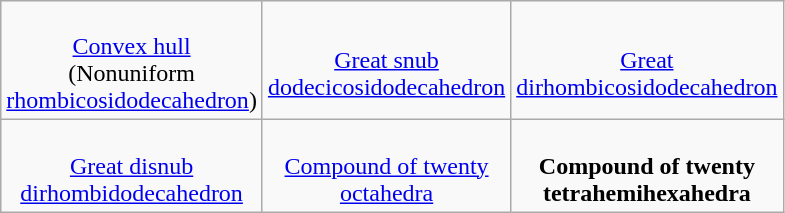<table class="wikitable" width="400" style="vertical-align:top;text-align:center">
<tr>
<td><br><a href='#'>Convex hull</a><br>(Nonuniform <a href='#'>rhombicosidodecahedron</a>)</td>
<td><br><a href='#'>Great snub dodecicosidodecahedron</a></td>
<td><br><a href='#'>Great dirhombicosidodecahedron</a></td>
</tr>
<tr>
<td><br><a href='#'>Great disnub dirhombidodecahedron</a></td>
<td><br><a href='#'>Compound of twenty octahedra</a></td>
<td><br><strong>Compound of twenty tetrahemihexahedra</strong></td>
</tr>
</table>
